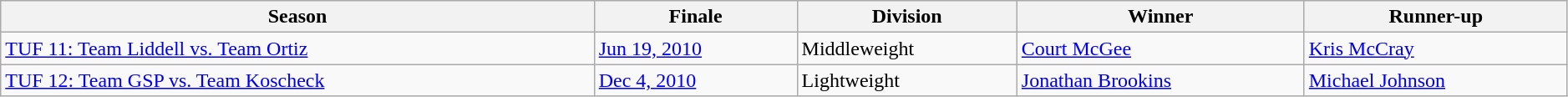<table class="wikitable" style="width:99%;">
<tr>
<th>Season</th>
<th>Finale</th>
<th>Division</th>
<th>Winner</th>
<th>Runner-up</th>
</tr>
<tr>
<td style="text-align:left"><a href='#'>TUF 11: Team Liddell vs. Team Ortiz</a></td>
<td><a href='#'>Jun 19, 2010</a></td>
<td>Middleweight</td>
<td><a href='#'>Court McGee</a></td>
<td><a href='#'>Kris McCray</a></td>
</tr>
<tr>
<td style="text-align:left"><a href='#'>TUF 12: Team GSP vs. Team Koscheck</a></td>
<td><a href='#'>Dec 4, 2010</a></td>
<td>Lightweight</td>
<td><a href='#'>Jonathan Brookins</a></td>
<td><a href='#'>Michael Johnson</a></td>
</tr>
</table>
